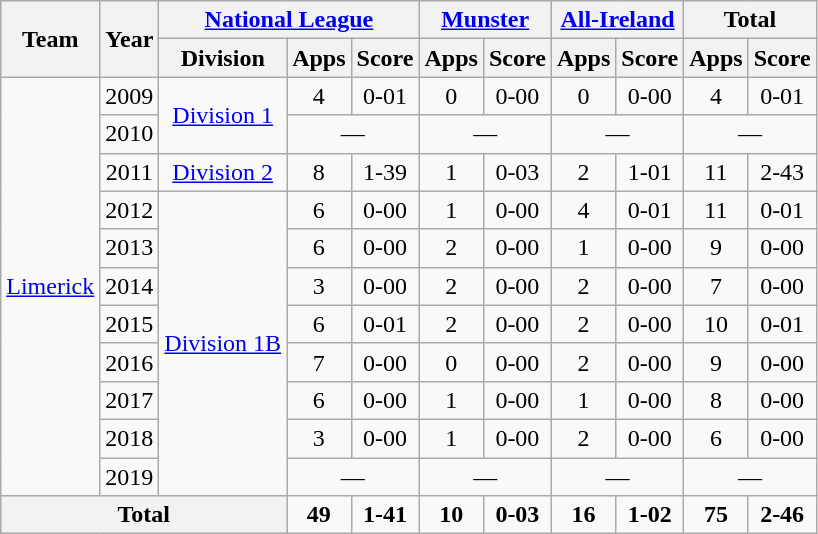<table class="wikitable" style="text-align:center">
<tr>
<th rowspan="2">Team</th>
<th rowspan="2">Year</th>
<th colspan="3"><a href='#'>National League</a></th>
<th colspan="2"><a href='#'>Munster</a></th>
<th colspan="2"><a href='#'>All-Ireland</a></th>
<th colspan="2">Total</th>
</tr>
<tr>
<th>Division</th>
<th>Apps</th>
<th>Score</th>
<th>Apps</th>
<th>Score</th>
<th>Apps</th>
<th>Score</th>
<th>Apps</th>
<th>Score</th>
</tr>
<tr>
<td rowspan="11"><a href='#'>Limerick</a></td>
<td>2009</td>
<td rowspan="2"><a href='#'>Division 1</a></td>
<td>4</td>
<td>0-01</td>
<td>0</td>
<td>0-00</td>
<td>0</td>
<td>0-00</td>
<td>4</td>
<td>0-01</td>
</tr>
<tr>
<td>2010</td>
<td colspan=2>—</td>
<td colspan=2>—</td>
<td colspan=2>—</td>
<td colspan=2>—</td>
</tr>
<tr>
<td>2011</td>
<td rowspan="1"><a href='#'>Division 2</a></td>
<td>8</td>
<td>1-39</td>
<td>1</td>
<td>0-03</td>
<td>2</td>
<td>1-01</td>
<td>11</td>
<td>2-43</td>
</tr>
<tr>
<td>2012</td>
<td rowspan="8"><a href='#'>Division 1B</a></td>
<td>6</td>
<td>0-00</td>
<td>1</td>
<td>0-00</td>
<td>4</td>
<td>0-01</td>
<td>11</td>
<td>0-01</td>
</tr>
<tr>
<td>2013</td>
<td>6</td>
<td>0-00</td>
<td>2</td>
<td>0-00</td>
<td>1</td>
<td>0-00</td>
<td>9</td>
<td>0-00</td>
</tr>
<tr>
<td>2014</td>
<td>3</td>
<td>0-00</td>
<td>2</td>
<td>0-00</td>
<td>2</td>
<td>0-00</td>
<td>7</td>
<td>0-00</td>
</tr>
<tr>
<td>2015</td>
<td>6</td>
<td>0-01</td>
<td>2</td>
<td>0-00</td>
<td>2</td>
<td>0-00</td>
<td>10</td>
<td>0-01</td>
</tr>
<tr>
<td>2016</td>
<td>7</td>
<td>0-00</td>
<td>0</td>
<td>0-00</td>
<td>2</td>
<td>0-00</td>
<td>9</td>
<td>0-00</td>
</tr>
<tr>
<td>2017</td>
<td>6</td>
<td>0-00</td>
<td>1</td>
<td>0-00</td>
<td>1</td>
<td>0-00</td>
<td>8</td>
<td>0-00</td>
</tr>
<tr>
<td>2018</td>
<td>3</td>
<td>0-00</td>
<td>1</td>
<td>0-00</td>
<td>2</td>
<td>0-00</td>
<td>6</td>
<td>0-00</td>
</tr>
<tr>
<td>2019</td>
<td colspan=2>—</td>
<td colspan=2>—</td>
<td colspan=2>—</td>
<td colspan=2>—</td>
</tr>
<tr>
<th colspan="3">Total</th>
<td><strong>49</strong></td>
<td><strong>1-41</strong></td>
<td><strong>10</strong></td>
<td><strong>0-03</strong></td>
<td><strong>16</strong></td>
<td><strong>1-02</strong></td>
<td><strong>75</strong></td>
<td><strong>2-46</strong></td>
</tr>
</table>
